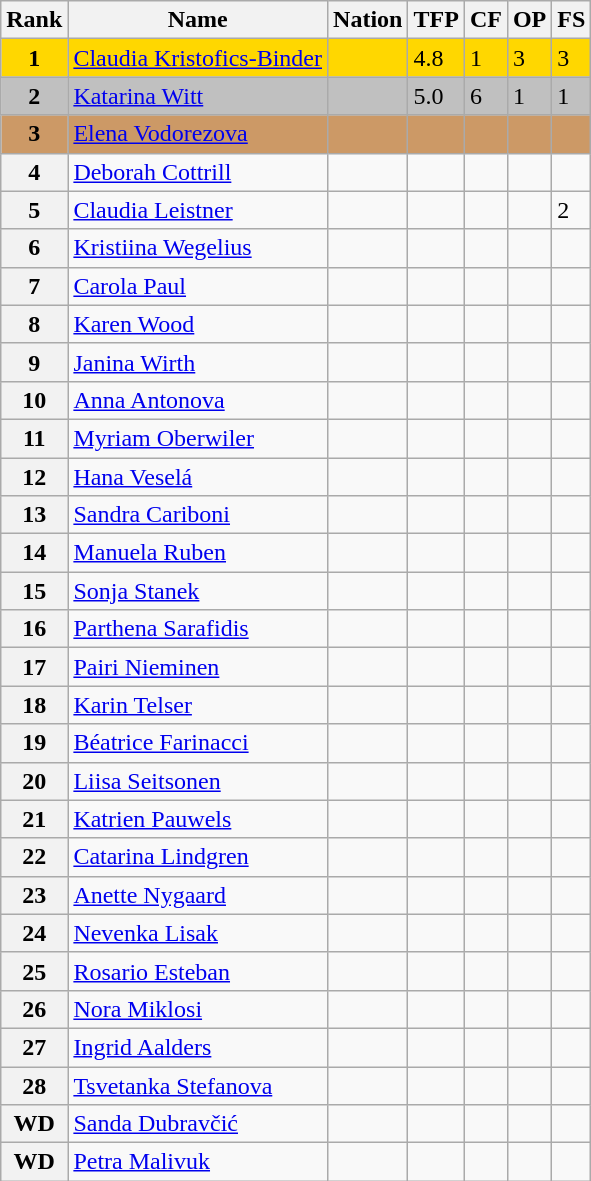<table class="wikitable">
<tr>
<th>Rank</th>
<th>Name</th>
<th>Nation</th>
<th>TFP</th>
<th>CF</th>
<th>OP</th>
<th>FS</th>
</tr>
<tr bgcolor="gold">
<td align="center"><strong>1</strong></td>
<td><a href='#'>Claudia Kristofics-Binder</a></td>
<td></td>
<td>4.8</td>
<td>1</td>
<td>3</td>
<td>3</td>
</tr>
<tr bgcolor="silver">
<td align="center"><strong>2</strong></td>
<td><a href='#'>Katarina Witt</a></td>
<td></td>
<td>5.0</td>
<td>6</td>
<td>1</td>
<td>1</td>
</tr>
<tr bgcolor="cc9966">
<td align="center"><strong>3</strong></td>
<td><a href='#'>Elena Vodorezova</a></td>
<td></td>
<td></td>
<td></td>
<td></td>
<td></td>
</tr>
<tr>
<th>4</th>
<td><a href='#'>Deborah Cottrill</a></td>
<td></td>
<td></td>
<td></td>
<td></td>
<td></td>
</tr>
<tr>
<th>5</th>
<td><a href='#'>Claudia Leistner</a></td>
<td></td>
<td></td>
<td></td>
<td></td>
<td>2</td>
</tr>
<tr>
<th>6</th>
<td><a href='#'>Kristiina Wegelius</a></td>
<td></td>
<td></td>
<td></td>
<td></td>
<td></td>
</tr>
<tr>
<th>7</th>
<td><a href='#'>Carola Paul</a></td>
<td></td>
<td></td>
<td></td>
<td></td>
<td></td>
</tr>
<tr>
<th>8</th>
<td><a href='#'>Karen Wood</a></td>
<td></td>
<td></td>
<td></td>
<td></td>
<td></td>
</tr>
<tr>
<th>9</th>
<td><a href='#'>Janina Wirth</a></td>
<td></td>
<td></td>
<td></td>
<td></td>
<td></td>
</tr>
<tr>
<th>10</th>
<td><a href='#'>Anna Antonova</a></td>
<td></td>
<td></td>
<td></td>
<td></td>
<td></td>
</tr>
<tr>
<th>11</th>
<td><a href='#'>Myriam Oberwiler</a></td>
<td></td>
<td></td>
<td></td>
<td></td>
<td></td>
</tr>
<tr>
<th>12</th>
<td><a href='#'>Hana Veselá</a></td>
<td></td>
<td></td>
<td></td>
<td></td>
<td></td>
</tr>
<tr>
<th>13</th>
<td><a href='#'>Sandra Cariboni</a></td>
<td></td>
<td></td>
<td></td>
<td></td>
<td></td>
</tr>
<tr>
<th>14</th>
<td><a href='#'>Manuela Ruben</a></td>
<td></td>
<td></td>
<td></td>
<td></td>
<td></td>
</tr>
<tr>
<th>15</th>
<td><a href='#'>Sonja Stanek</a></td>
<td></td>
<td></td>
<td></td>
<td></td>
<td></td>
</tr>
<tr>
<th>16</th>
<td><a href='#'>Parthena Sarafidis</a></td>
<td></td>
<td></td>
<td></td>
<td></td>
<td></td>
</tr>
<tr>
<th>17</th>
<td><a href='#'>Pairi Nieminen</a></td>
<td></td>
<td></td>
<td></td>
<td></td>
<td></td>
</tr>
<tr>
<th>18</th>
<td><a href='#'>Karin Telser</a></td>
<td></td>
<td></td>
<td></td>
<td></td>
<td></td>
</tr>
<tr>
<th>19</th>
<td><a href='#'>Béatrice Farinacci</a></td>
<td></td>
<td></td>
<td></td>
<td></td>
<td></td>
</tr>
<tr>
<th>20</th>
<td><a href='#'>Liisa Seitsonen</a></td>
<td></td>
<td></td>
<td></td>
<td></td>
<td></td>
</tr>
<tr>
<th>21</th>
<td><a href='#'>Katrien Pauwels</a></td>
<td></td>
<td></td>
<td></td>
<td></td>
<td></td>
</tr>
<tr>
<th>22</th>
<td><a href='#'>Catarina Lindgren</a></td>
<td></td>
<td></td>
<td></td>
<td></td>
<td></td>
</tr>
<tr>
<th>23</th>
<td><a href='#'>Anette Nygaard</a></td>
<td></td>
<td></td>
<td></td>
<td></td>
<td></td>
</tr>
<tr>
<th>24</th>
<td><a href='#'>Nevenka Lisak</a></td>
<td></td>
<td></td>
<td></td>
<td></td>
<td></td>
</tr>
<tr>
<th>25</th>
<td><a href='#'>Rosario Esteban</a></td>
<td></td>
<td></td>
<td></td>
<td></td>
<td></td>
</tr>
<tr>
<th>26</th>
<td><a href='#'>Nora Miklosi</a></td>
<td></td>
<td></td>
<td></td>
<td></td>
<td></td>
</tr>
<tr>
<th>27</th>
<td><a href='#'>Ingrid Aalders</a></td>
<td></td>
<td></td>
<td></td>
<td></td>
<td></td>
</tr>
<tr>
<th>28</th>
<td><a href='#'>Tsvetanka Stefanova</a></td>
<td></td>
<td></td>
<td></td>
<td></td>
<td></td>
</tr>
<tr>
<th>WD</th>
<td><a href='#'>Sanda Dubravčić</a></td>
<td></td>
<td></td>
<td></td>
<td></td>
<td></td>
</tr>
<tr>
<th>WD</th>
<td><a href='#'>Petra Malivuk</a></td>
<td></td>
<td></td>
<td></td>
<td></td>
<td></td>
</tr>
</table>
